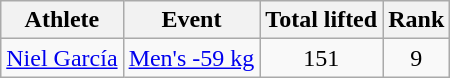<table class="wikitable">
<tr>
<th>Athlete</th>
<th>Event</th>
<th>Total lifted</th>
<th>Rank</th>
</tr>
<tr align="center">
<td align="left"><a href='#'>Niel García</a></td>
<td align="left"><a href='#'>Men's -59 kg</a></td>
<td>151</td>
<td>9</td>
</tr>
</table>
